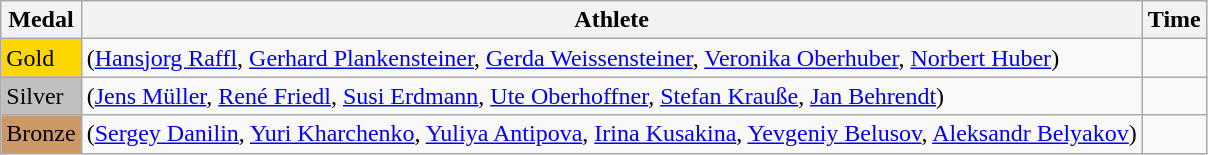<table class="wikitable">
<tr>
<th>Medal</th>
<th>Athlete</th>
<th>Time</th>
</tr>
<tr>
<td bgcolor="gold">Gold</td>
<td> (<a href='#'>Hansjorg Raffl</a>, <a href='#'>Gerhard Plankensteiner</a>, <a href='#'>Gerda Weissensteiner</a>, <a href='#'>Veronika Oberhuber</a>, <a href='#'>Norbert Huber</a>)</td>
<td></td>
</tr>
<tr>
<td bgcolor="silver">Silver</td>
<td> (<a href='#'>Jens Müller</a>, <a href='#'>René Friedl</a>, <a href='#'>Susi Erdmann</a>, <a href='#'>Ute Oberhoffner</a>, <a href='#'>Stefan Krauße</a>, <a href='#'>Jan Behrendt</a>)</td>
<td></td>
</tr>
<tr>
<td bgcolor="CC9966">Bronze</td>
<td> (<a href='#'>Sergey Danilin</a>, <a href='#'>Yuri Kharchenko</a>, <a href='#'>Yuliya Antipova</a>, <a href='#'>Irina Kusakina</a>, <a href='#'>Yevgeniy Belusov</a>, <a href='#'>Aleksandr Belyakov</a>)</td>
<td></td>
</tr>
</table>
